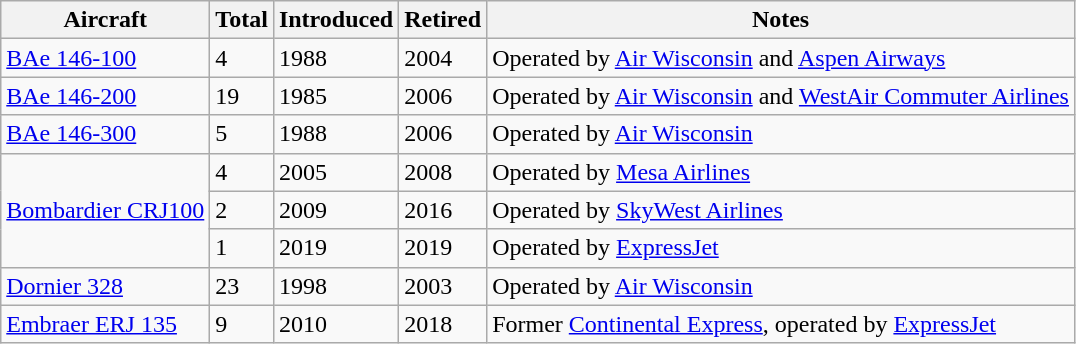<table class="wikitable">
<tr>
<th>Aircraft</th>
<th>Total</th>
<th>Introduced</th>
<th>Retired</th>
<th>Notes</th>
</tr>
<tr>
<td><a href='#'>BAe 146-100</a></td>
<td>4</td>
<td>1988</td>
<td>2004</td>
<td>Operated by <a href='#'>Air Wisconsin</a> and <a href='#'>Aspen Airways</a></td>
</tr>
<tr>
<td><a href='#'>BAe 146-200</a></td>
<td>19</td>
<td>1985</td>
<td>2006</td>
<td>Operated by <a href='#'>Air Wisconsin</a> and <a href='#'>WestAir Commuter Airlines</a></td>
</tr>
<tr>
<td><a href='#'>BAe 146-300</a></td>
<td>5</td>
<td>1988</td>
<td>2006</td>
<td>Operated by <a href='#'>Air Wisconsin</a></td>
</tr>
<tr>
<td rowspan=3><a href='#'>Bombardier CRJ100</a></td>
<td>4</td>
<td>2005</td>
<td>2008</td>
<td>Operated by <a href='#'>Mesa Airlines</a></td>
</tr>
<tr>
<td>2</td>
<td>2009</td>
<td>2016</td>
<td>Operated by <a href='#'>SkyWest Airlines</a></td>
</tr>
<tr>
<td>1</td>
<td>2019</td>
<td>2019</td>
<td>Operated by <a href='#'>ExpressJet</a></td>
</tr>
<tr>
<td><a href='#'>Dornier 328</a></td>
<td>23</td>
<td>1998</td>
<td>2003</td>
<td>Operated by <a href='#'>Air Wisconsin</a></td>
</tr>
<tr>
<td><a href='#'>Embraer ERJ 135</a></td>
<td>9</td>
<td>2010</td>
<td>2018</td>
<td>Former <a href='#'>Continental Express</a>, operated by <a href='#'>ExpressJet</a></td>
</tr>
</table>
